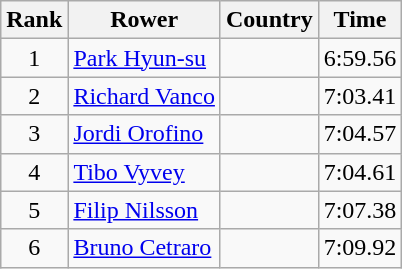<table class="wikitable" style="text-align:center">
<tr>
<th>Rank</th>
<th>Rower</th>
<th>Country</th>
<th>Time</th>
</tr>
<tr>
<td>1</td>
<td align="left"><a href='#'>Park Hyun-su</a></td>
<td align="left"></td>
<td>6:59.56</td>
</tr>
<tr>
<td>2</td>
<td align="left"><a href='#'>Richard Vanco</a></td>
<td align="left"></td>
<td>7:03.41</td>
</tr>
<tr>
<td>3</td>
<td align="left"><a href='#'>Jordi Orofino</a></td>
<td align="left"></td>
<td>7:04.57</td>
</tr>
<tr>
<td>4</td>
<td align="left"><a href='#'>Tibo Vyvey</a></td>
<td align="left"></td>
<td>7:04.61</td>
</tr>
<tr>
<td>5</td>
<td align="left"><a href='#'>Filip Nilsson</a></td>
<td align="left"></td>
<td>7:07.38</td>
</tr>
<tr>
<td>6</td>
<td align="left"><a href='#'>Bruno Cetraro</a></td>
<td align="left"></td>
<td>7:09.92</td>
</tr>
</table>
